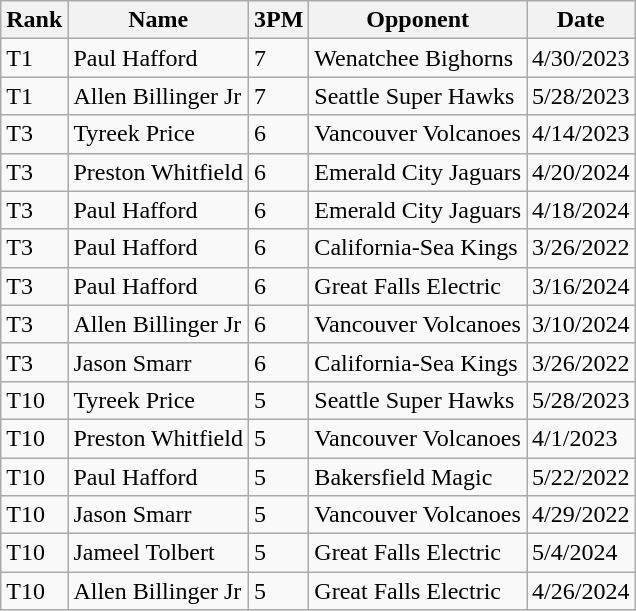<table class="wikitable">
<tr>
<th>Rank</th>
<th>Name</th>
<th>3PM</th>
<th>Opponent</th>
<th>Date</th>
</tr>
<tr>
<td>T1</td>
<td>Paul Hafford</td>
<td>7</td>
<td>Wenatchee Bighorns</td>
<td>4/30/2023</td>
</tr>
<tr>
<td>T1</td>
<td>Allen Billinger Jr</td>
<td>7</td>
<td>Seattle Super Hawks</td>
<td>5/28/2023</td>
</tr>
<tr>
<td>T3</td>
<td>Tyreek Price</td>
<td>6</td>
<td>Vancouver Volcanoes</td>
<td>4/14/2023</td>
</tr>
<tr>
<td>T3</td>
<td>Preston Whitfield</td>
<td>6</td>
<td>Emerald City Jaguars</td>
<td>4/20/2024</td>
</tr>
<tr>
<td>T3</td>
<td>Paul Hafford</td>
<td>6</td>
<td>Emerald City Jaguars</td>
<td>4/18/2024</td>
</tr>
<tr>
<td>T3</td>
<td>Paul Hafford</td>
<td>6</td>
<td>California-Sea Kings</td>
<td>3/26/2022</td>
</tr>
<tr>
<td>T3</td>
<td>Paul Hafford</td>
<td>6</td>
<td>Great Falls Electric</td>
<td>3/16/2024</td>
</tr>
<tr>
<td>T3</td>
<td>Allen Billinger Jr</td>
<td>6</td>
<td>Vancouver Volcanoes</td>
<td>3/10/2024</td>
</tr>
<tr>
<td>T3</td>
<td>Jason Smarr</td>
<td>6</td>
<td>California-Sea Kings</td>
<td>3/26/2022</td>
</tr>
<tr>
<td>T10</td>
<td>Tyreek Price</td>
<td>5</td>
<td>Seattle Super Hawks</td>
<td>5/28/2023</td>
</tr>
<tr>
<td>T10</td>
<td>Preston Whitfield</td>
<td>5</td>
<td>Vancouver Volcanoes</td>
<td>4/1/2023</td>
</tr>
<tr>
<td>T10</td>
<td>Paul Hafford</td>
<td>5</td>
<td>Bakersfield Magic</td>
<td>5/22/2022</td>
</tr>
<tr>
<td>T10</td>
<td>Jason Smarr</td>
<td>5</td>
<td>Vancouver Volcanoes</td>
<td>4/29/2022</td>
</tr>
<tr>
<td>T10</td>
<td>Jameel Tolbert</td>
<td>5</td>
<td>Great Falls Electric</td>
<td>5/4/2024</td>
</tr>
<tr>
<td>T10</td>
<td>Allen Billinger Jr</td>
<td>5</td>
<td>Great Falls Electric</td>
<td>4/26/2024</td>
</tr>
</table>
